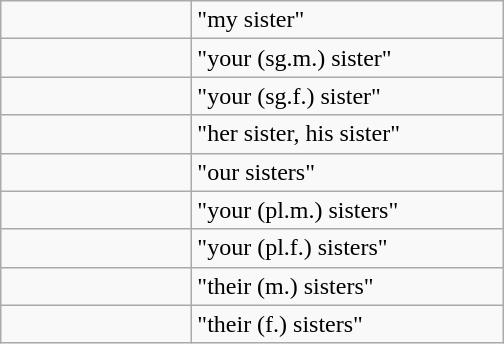<table class="wikitable" border="1">
<tr>
<td width="120"></td>
<td width="200">"my sister"</td>
</tr>
<tr>
<td></td>
<td>"your (sg.m.) sister"</td>
</tr>
<tr>
<td></td>
<td>"your (sg.f.) sister"</td>
</tr>
<tr>
<td></td>
<td>"her sister, his sister"</td>
</tr>
<tr>
<td></td>
<td>"our sisters"</td>
</tr>
<tr>
<td></td>
<td>"your (pl.m.) sisters"</td>
</tr>
<tr>
<td></td>
<td>"your (pl.f.) sisters"</td>
</tr>
<tr>
<td></td>
<td>"their (m.) sisters"</td>
</tr>
<tr>
<td></td>
<td>"their (f.) sisters"</td>
</tr>
</table>
